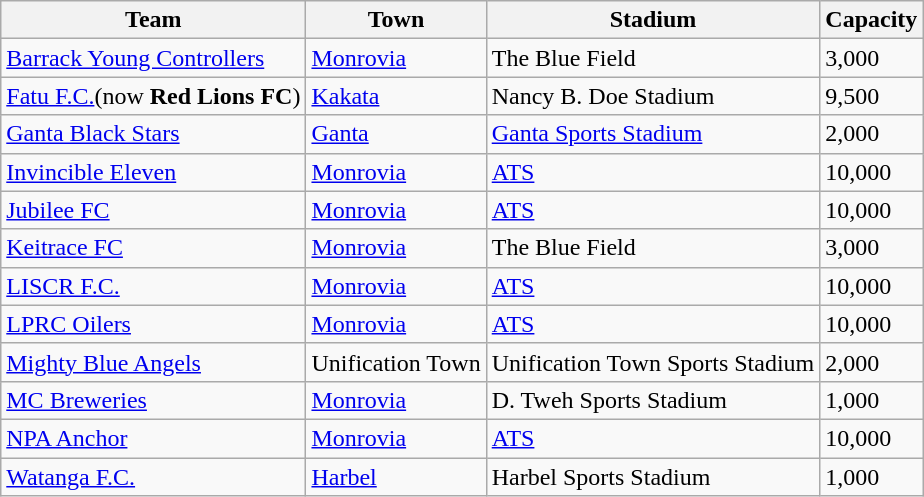<table class="wikitable sortable" style="text-align: left;">
<tr>
<th>Team</th>
<th>Town</th>
<th>Stadium</th>
<th>Capacity</th>
</tr>
<tr>
<td><a href='#'>Barrack Young Controllers</a></td>
<td><a href='#'>Monrovia</a></td>
<td>The Blue Field</td>
<td>3,000</td>
</tr>
<tr>
<td><a href='#'>Fatu F.C.</a>(now <strong>Red Lions FC</strong>)</td>
<td><a href='#'>Kakata</a></td>
<td>Nancy B. Doe Stadium</td>
<td>9,500</td>
</tr>
<tr>
<td><a href='#'>Ganta Black Stars</a></td>
<td><a href='#'>Ganta</a></td>
<td><a href='#'>Ganta Sports Stadium</a></td>
<td>2,000</td>
</tr>
<tr>
<td><a href='#'>Invincible Eleven</a></td>
<td><a href='#'>Monrovia</a></td>
<td><a href='#'>ATS</a></td>
<td>10,000</td>
</tr>
<tr>
<td><a href='#'>Jubilee FC</a></td>
<td><a href='#'>Monrovia</a></td>
<td><a href='#'>ATS</a></td>
<td>10,000</td>
</tr>
<tr>
<td><a href='#'>Keitrace FC</a></td>
<td><a href='#'>Monrovia</a></td>
<td>The Blue Field</td>
<td>3,000</td>
</tr>
<tr>
<td><a href='#'>LISCR F.C.</a></td>
<td><a href='#'>Monrovia</a></td>
<td><a href='#'>ATS</a></td>
<td>10,000</td>
</tr>
<tr>
<td><a href='#'>LPRC Oilers</a></td>
<td><a href='#'>Monrovia</a></td>
<td><a href='#'>ATS</a></td>
<td>10,000</td>
</tr>
<tr>
<td><a href='#'>Mighty Blue Angels</a></td>
<td>Unification Town</td>
<td>Unification Town Sports Stadium</td>
<td>2,000</td>
</tr>
<tr>
<td><a href='#'>MC Breweries</a></td>
<td><a href='#'>Monrovia</a></td>
<td>D. Tweh Sports Stadium</td>
<td>1,000</td>
</tr>
<tr>
<td><a href='#'>NPA Anchor</a></td>
<td><a href='#'>Monrovia</a></td>
<td><a href='#'>ATS</a></td>
<td>10,000</td>
</tr>
<tr>
<td><a href='#'>Watanga F.C.</a></td>
<td><a href='#'>Harbel</a></td>
<td>Harbel Sports Stadium</td>
<td>1,000</td>
</tr>
</table>
